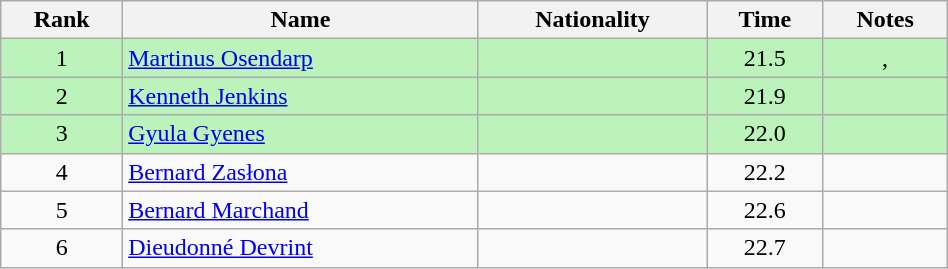<table class="wikitable sortable" style="text-align:center;width: 50%">
<tr>
<th>Rank</th>
<th>Name</th>
<th>Nationality</th>
<th>Time</th>
<th>Notes</th>
</tr>
<tr bgcolor=bbf3bb>
<td>1</td>
<td align=left><a href='#'>Martinus Osendarp</a></td>
<td align=left></td>
<td>21.5</td>
<td>, </td>
</tr>
<tr bgcolor=bbf3bb>
<td>2</td>
<td align=left><a href='#'>Kenneth Jenkins</a></td>
<td align=left></td>
<td>21.9</td>
<td></td>
</tr>
<tr bgcolor=bbf3bb>
<td>3</td>
<td align=left><a href='#'>Gyula Gyenes</a></td>
<td align=left></td>
<td>22.0</td>
<td></td>
</tr>
<tr>
<td>4</td>
<td align=left><a href='#'>Bernard Zasłona</a></td>
<td align=left></td>
<td>22.2</td>
<td></td>
</tr>
<tr>
<td>5</td>
<td align=left><a href='#'>Bernard Marchand</a></td>
<td align=left></td>
<td>22.6</td>
<td></td>
</tr>
<tr>
<td>6</td>
<td align=left><a href='#'>Dieudonné Devrint</a></td>
<td align=left></td>
<td>22.7</td>
<td></td>
</tr>
</table>
